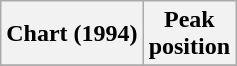<table class="wikitable sortable plainrowheaders">
<tr>
<th>Chart (1994)</th>
<th>Peak<br>position</th>
</tr>
<tr>
</tr>
</table>
